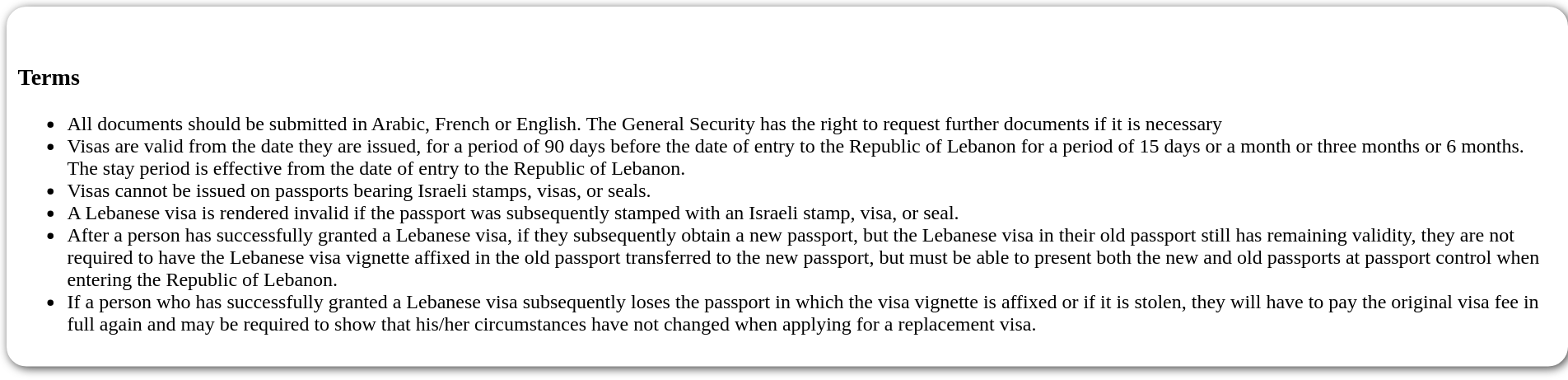<table style=" border-radius:1em; box-shadow: 0.1em 0.1em 0.5em rgba(0,0,0,0.75); background-color: white; border: 1px solid white; padding: 5px;">
<tr style="vertical-align:top;">
<td><br><h3>Terms</h3><ul><li>All documents should be submitted in Arabic, French or English. The General Security has the right to request further documents if it is necessary</li><li>Visas are valid from the date they are issued, for a period of 90 days before the date of entry to the Republic of Lebanon for a period of 15 days or a month or three months or 6 months. The stay period is effective from the date of entry to the Republic of Lebanon.</li><li>Visas cannot be issued on passports bearing Israeli stamps, visas, or seals.</li><li>A Lebanese visa is rendered invalid if the passport was subsequently stamped with an Israeli stamp, visa, or seal.</li><li>After a person has successfully granted a Lebanese visa, if they subsequently obtain a new passport, but the Lebanese visa in their old passport still has remaining validity, they are not required to have the Lebanese visa vignette affixed in the old passport transferred to the new passport, but must be able to present both the new and old passports at passport control when entering the Republic of Lebanon.</li><li>If a person who has successfully granted a Lebanese visa subsequently loses the passport in which the visa vignette is affixed or if it is stolen, they will have to pay the original visa fee in full again and may be required to show that his/her circumstances have not changed when applying for a replacement visa.</li></ul></td>
</tr>
</table>
